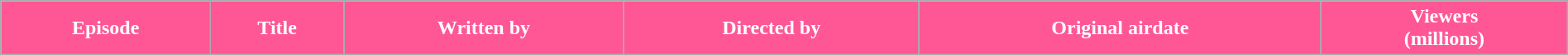<table class="wikitable plainrowheaders" style="width:100%;">
<tr style="color:#FFFFFF;">
<th style="background:#FF5795;">Episode</th>
<th style="background:#FF5795;">Title</th>
<th style="background:#FF5795;">Written by</th>
<th style="background:#FF5795;">Directed by</th>
<th style="background:#FF5795;">Original airdate</th>
<th style="background:#FF5795;">Viewers<br>(millions)<br>


</th>
</tr>
</table>
